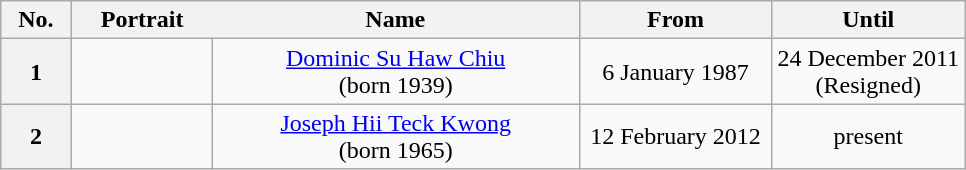<table class="wikitable" style="text-align:center;">
<tr>
<th scope="col">No.</th>
<th scope="col" style="border-right:none;">Portrait</th>
<th scope="col" style="border-left:none;">Name</th>
<th scope="col" style="width:20%;">From</th>
<th scope="col" style="width:20%;">Until</th>
</tr>
<tr>
<th scope="row">1</th>
<td></td>
<td><a href='#'>Dominic Su Haw Chiu</a> <br> (born 1939)</td>
<td>6 January 1987</td>
<td>24 December 2011 <br>(Resigned)</td>
</tr>
<tr>
<th>2</th>
<td></td>
<td><a href='#'>Joseph Hii Teck Kwong</a> <br> (born 1965)</td>
<td>12 February 2012</td>
<td>present</td>
</tr>
</table>
